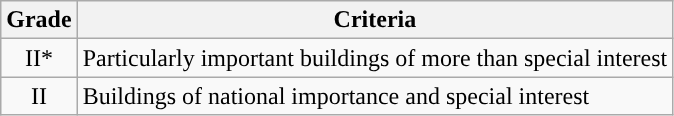<table class="wikitable">
<tr>
<th>Grade</th>
<th>Criteria</th>
</tr>
<tr>
<td align="center" >II*</td>
<td>Particularly important buildings of more than special interest</td>
</tr>
<tr>
<td align="center" >II</td>
<td>Buildings of national importance and special interest</td>
</tr>
</table>
